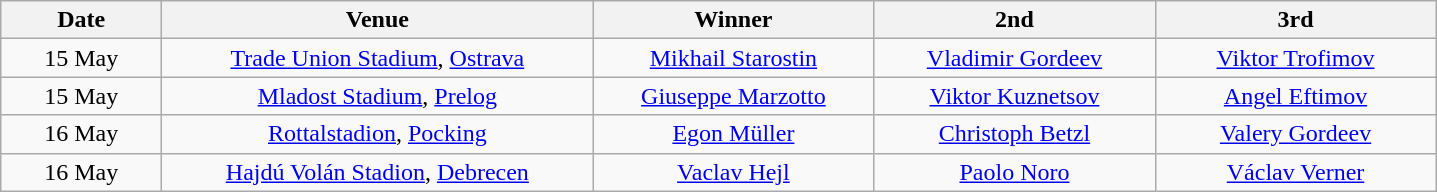<table class="wikitable" style="text-align:center">
<tr>
<th width=100>Date</th>
<th width=280>Venue</th>
<th width=180>Winner</th>
<th width=180>2nd</th>
<th width=180>3rd</th>
</tr>
<tr>
<td align=center>15 May</td>
<td> <a href='#'>Trade Union Stadium</a>, <a href='#'>Ostrava</a></td>
<td> <a href='#'>Mikhail Starostin</a></td>
<td> <a href='#'>Vladimir Gordeev</a></td>
<td> <a href='#'>Viktor Trofimov</a></td>
</tr>
<tr>
<td align=center>15 May</td>
<td> <a href='#'>Mladost Stadium</a>, <a href='#'>Prelog</a></td>
<td> <a href='#'>Giuseppe Marzotto</a></td>
<td> <a href='#'>Viktor Kuznetsov</a></td>
<td> <a href='#'>Angel Eftimov</a></td>
</tr>
<tr>
<td align=center>16 May</td>
<td> <a href='#'>Rottalstadion</a>, <a href='#'>Pocking</a></td>
<td> <a href='#'>Egon Müller</a></td>
<td> <a href='#'>Christoph Betzl</a></td>
<td> <a href='#'>Valery Gordeev</a></td>
</tr>
<tr>
<td align=center>16 May</td>
<td> <a href='#'>Hajdú Volán Stadion</a>, <a href='#'>Debrecen</a></td>
<td> <a href='#'>Vaclav Hejl</a></td>
<td> <a href='#'>Paolo Noro</a></td>
<td> <a href='#'>Václav Verner</a></td>
</tr>
</table>
